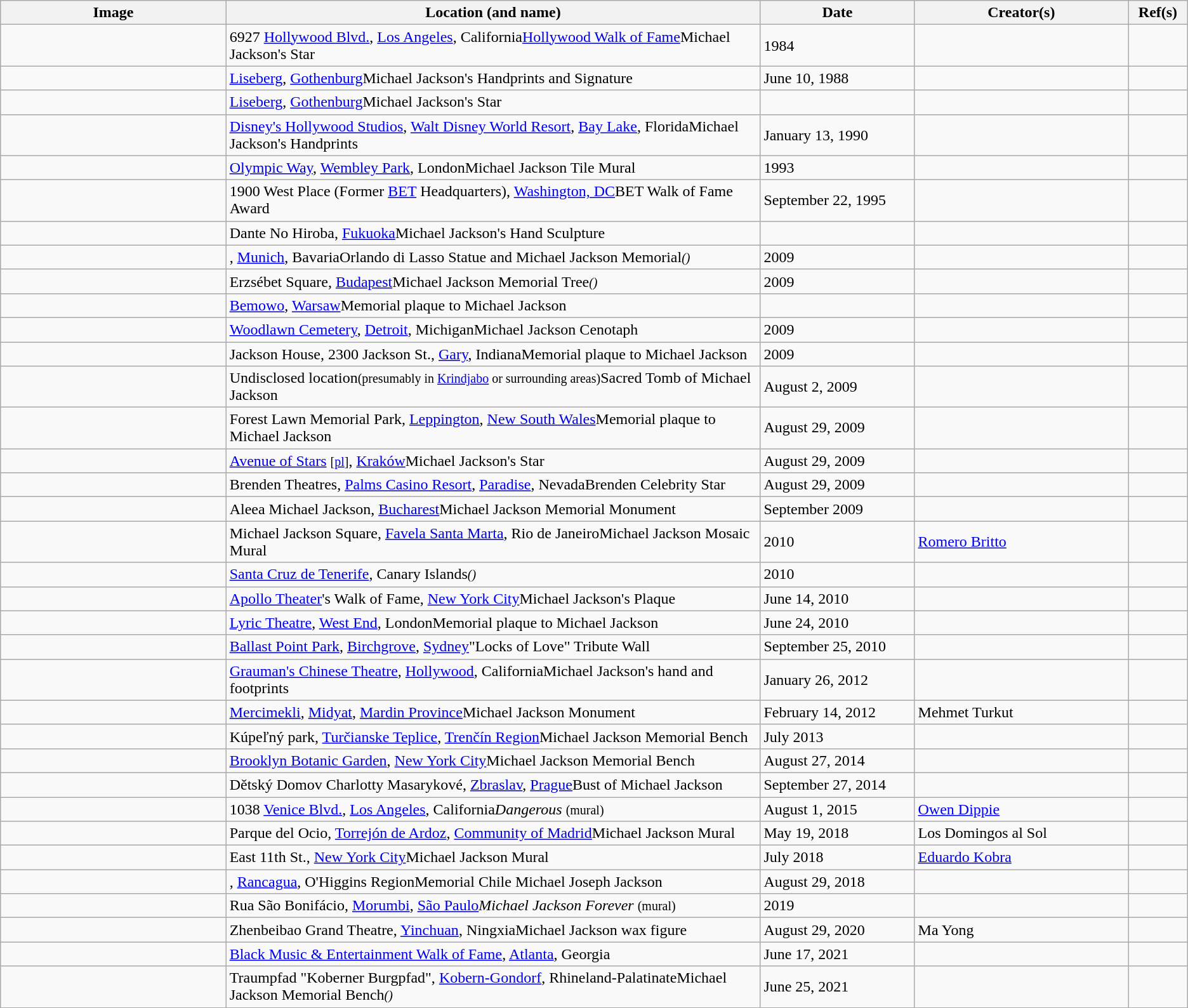<table class="wikitable sortable">
<tr>
<th class="unsortable" style="width:19%">Image</th>
<th style="width:45%">Location (and name)</th>
<th style="width:13%">Date</th>
<th style="width:18%">Creator(s)</th>
<th class="unsortable" style="width:5%">Ref(s)</th>
</tr>
<tr>
<td></td>
<td>6927 <a href='#'>Hollywood Blvd.</a>, <a href='#'>Los Angeles</a>, California<a href='#'>Hollywood Walk of Fame</a>Michael Jackson's Star<br><sup></sup></td>
<td>1984</td>
<td></td>
<td></td>
</tr>
<tr>
<td></td>
<td><a href='#'>Liseberg</a>, <a href='#'>Gothenburg</a>Michael Jackson's Handprints and Signature</td>
<td>June 10, 1988</td>
<td></td>
<td></td>
</tr>
<tr>
<td></td>
<td><a href='#'>Liseberg</a>, <a href='#'>Gothenburg</a>Michael Jackson's Star</td>
<td></td>
<td></td>
<td></td>
</tr>
<tr>
<td></td>
<td><a href='#'>Disney's Hollywood Studios</a>, <a href='#'>Walt Disney World Resort</a>, <a href='#'>Bay Lake</a>, FloridaMichael Jackson's Handprints</td>
<td>January 13, 1990</td>
<td></td>
<td></td>
</tr>
<tr>
<td></td>
<td><a href='#'>Olympic Way</a>, <a href='#'>Wembley Park</a>, LondonMichael Jackson Tile Mural<br><sup></sup></td>
<td>1993</td>
<td></td>
<td></td>
</tr>
<tr>
<td></td>
<td>1900 West Place (Former <a href='#'>BET</a> Headquarters), <a href='#'>Washington, DC</a>BET Walk of Fame Award</td>
<td>September 22, 1995</td>
<td></td>
<td></td>
</tr>
<tr>
<td></td>
<td>Dante No Hiroba, <a href='#'>Fukuoka</a>Michael Jackson's Hand Sculpture<br><sup></sup></td>
<td></td>
<td></td>
<td></td>
</tr>
<tr>
<td></td>
<td>, <a href='#'>Munich</a>, BavariaOrlando di Lasso Statue and Michael Jackson Memorial<small><em>()</em></small><br><sup></sup></td>
<td>2009</td>
<td></td>
<td></td>
</tr>
<tr>
<td></td>
<td>Erzsébet Square, <a href='#'>Budapest</a>Michael Jackson Memorial Tree<small><em>()</em></small><br><sup></sup></td>
<td>2009</td>
<td></td>
<td></td>
</tr>
<tr>
<td></td>
<td><a href='#'>Bemowo</a>, <a href='#'>Warsaw</a>Memorial plaque to Michael Jackson<br><sup></sup></td>
<td></td>
<td></td>
<td></td>
</tr>
<tr>
<td></td>
<td><a href='#'>Woodlawn Cemetery</a>, <a href='#'>Detroit</a>, MichiganMichael Jackson Cenotaph</td>
<td>2009</td>
<td></td>
<td></td>
</tr>
<tr>
<td></td>
<td>Jackson House, 2300 Jackson St., <a href='#'>Gary</a>, IndianaMemorial plaque to Michael Jackson<br><sup></sup></td>
<td>2009</td>
<td></td>
<td></td>
</tr>
<tr>
<td></td>
<td>Undisclosed location<small>(presumably in <a href='#'>Krindjabo</a> or surrounding areas)</small>Sacred Tomb of Michael Jackson</td>
<td>August 2, 2009</td>
<td></td>
<td></td>
</tr>
<tr>
<td></td>
<td>Forest Lawn Memorial Park, <a href='#'>Leppington</a>, <a href='#'>New South Wales</a>Memorial plaque to Michael Jackson</td>
<td>August 29, 2009</td>
<td></td>
<td></td>
</tr>
<tr>
<td></td>
<td><a href='#'>Avenue of Stars</a> <small>[</small><small><a href='#'>pl</a></small><small>]</small>, <a href='#'>Kraków</a>Michael Jackson's Star<br><sup></sup></td>
<td>August 29, 2009</td>
<td></td>
<td></td>
</tr>
<tr>
<td></td>
<td>Brenden Theatres, <a href='#'>Palms Casino Resort</a>, <a href='#'>Paradise</a>, NevadaBrenden Celebrity Star</td>
<td>August 29, 2009</td>
<td></td>
<td></td>
</tr>
<tr>
<td></td>
<td>Aleea Michael Jackson, <a href='#'>Bucharest</a>Michael Jackson Memorial Monument<br><sup></sup></td>
<td>September 2009</td>
<td></td>
<td></td>
</tr>
<tr>
<td></td>
<td>Michael Jackson Square, <a href='#'>Favela Santa Marta</a>, Rio de JaneiroMichael Jackson Mosaic Mural<br><sup></sup></td>
<td>2010</td>
<td><a href='#'>Romero Britto</a></td>
<td></td>
</tr>
<tr>
<td></td>
<td><a href='#'>Santa Cruz de Tenerife</a>, Canary Islands<small><em>()</em></small><br><sup></sup></td>
<td>2010</td>
<td></td>
<td></td>
</tr>
<tr>
<td></td>
<td><a href='#'>Apollo Theater</a>'s Walk of Fame, <a href='#'>New York City</a>Michael Jackson's Plaque<br><sup></sup></td>
<td>June 14, 2010</td>
<td></td>
<td></td>
</tr>
<tr>
<td></td>
<td><a href='#'>Lyric Theatre</a>, <a href='#'>West End</a>, LondonMemorial plaque to Michael Jackson</td>
<td>June 24, 2010</td>
<td></td>
<td></td>
</tr>
<tr>
<td></td>
<td><a href='#'>Ballast Point Park</a>, <a href='#'>Birchgrove</a>, <a href='#'>Sydney</a>"Locks of Love" Tribute Wall<br><sup></sup></td>
<td>September 25, 2010</td>
<td></td>
<td></td>
</tr>
<tr>
<td></td>
<td><a href='#'>Grauman's Chinese Theatre</a>, <a href='#'>Hollywood</a>, CaliforniaMichael Jackson's hand and footprints</td>
<td>January 26, 2012</td>
<td></td>
<td></td>
</tr>
<tr>
<td></td>
<td><a href='#'>Mercimekli</a>, <a href='#'>Midyat</a>, <a href='#'>Mardin Province</a>Michael Jackson Monument</td>
<td>February 14, 2012</td>
<td>Mehmet Turkut</td>
<td></td>
</tr>
<tr>
<td></td>
<td>Kúpeľný park, <a href='#'>Turčianske Teplice</a>, <a href='#'>Trenčín Region</a>Michael Jackson Memorial Bench</td>
<td>July 2013</td>
<td></td>
<td></td>
</tr>
<tr>
<td></td>
<td><a href='#'>Brooklyn Botanic Garden</a>, <a href='#'>New York City</a>Michael Jackson Memorial Bench<br><sup></sup></td>
<td>August 27, 2014</td>
<td></td>
<td></td>
</tr>
<tr>
<td></td>
<td>Dětský Domov Charlotty Masarykové, <a href='#'>Zbraslav</a>, <a href='#'>Prague</a>Bust of Michael Jackson<br><sup></sup></td>
<td>September 27, 2014</td>
<td></td>
<td></td>
</tr>
<tr>
<td></td>
<td>1038 <a href='#'>Venice Blvd.</a>, <a href='#'>Los Angeles</a>, California<em>Dangerous</em> <small>(mural)</small><br><sup></sup></td>
<td>August 1, 2015</td>
<td><a href='#'>Owen Dippie</a></td>
<td></td>
</tr>
<tr>
<td></td>
<td>Parque del Ocio, <a href='#'>Torrejón de Ardoz</a>, <a href='#'>Community of Madrid</a>Michael Jackson Mural<br><sup></sup></td>
<td>May 19, 2018</td>
<td>Los Domingos al Sol</td>
<td></td>
</tr>
<tr>
<td></td>
<td>East 11th St., <a href='#'>New York City</a>Michael Jackson Mural<br><sup></sup></td>
<td>July 2018</td>
<td><a href='#'>Eduardo Kobra</a></td>
<td></td>
</tr>
<tr>
<td></td>
<td>, <a href='#'>Rancagua</a>, O'Higgins RegionMemorial Chile Michael Joseph Jackson<br><sup></sup></td>
<td>August 29, 2018</td>
<td></td>
<td></td>
</tr>
<tr>
<td></td>
<td>Rua São Bonifácio, <a href='#'>Morumbi</a>, <a href='#'>São Paulo</a><em>Michael Jackson Forever</em> <small>(mural)</small><br><sup></sup></td>
<td>2019</td>
<td></td>
<td></td>
</tr>
<tr>
<td></td>
<td>Zhenbeibao Grand Theatre, <a href='#'>Yinchuan</a>, NingxiaMichael Jackson wax figure</td>
<td>August 29, 2020</td>
<td>Ma Yong</td>
<td></td>
</tr>
<tr>
<td></td>
<td><a href='#'>Black Music & Entertainment Walk of Fame</a>, <a href='#'>Atlanta</a>, Georgia</td>
<td>June 17, 2021</td>
<td></td>
<td></td>
</tr>
<tr>
<td></td>
<td>Traumpfad "Koberner Burgpfad", <a href='#'>Kobern-Gondorf</a>, Rhineland-PalatinateMichael Jackson Memorial Bench<small><em>()</em></small><br><sup></sup></td>
<td>June 25, 2021</td>
<td></td>
<td></td>
</tr>
</table>
